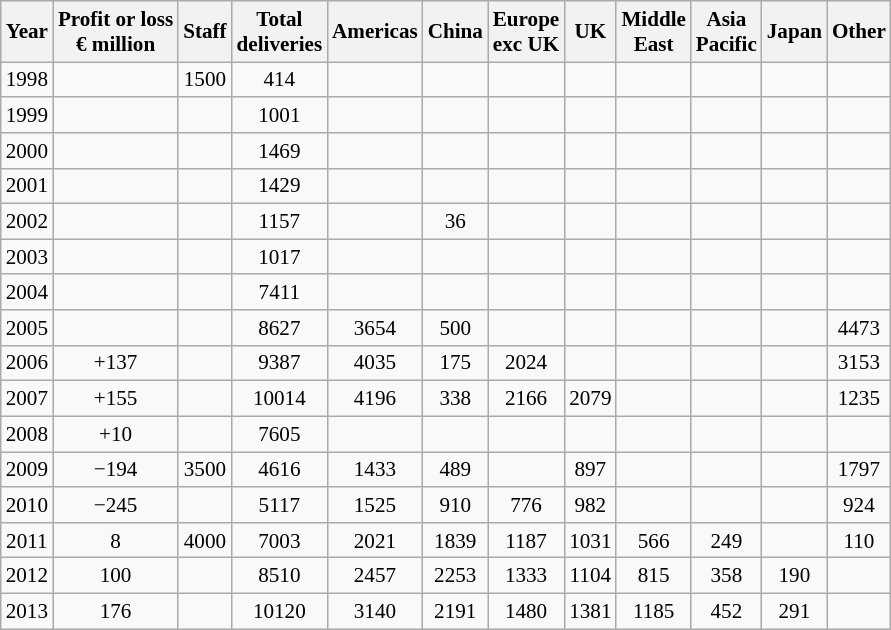<table class="wikitable" style="text-align:center; font-size:88%">
<tr>
<th>Year</th>
<th>Profit or loss<br>€ million</th>
<th>Staff</th>
<th>Total<br>deliveries</th>
<th>Americas</th>
<th>China</th>
<th>Europe<br>exc UK</th>
<th>UK</th>
<th>Middle<br>East</th>
<th>Asia<br>Pacific</th>
<th>Japan</th>
<th>Other</th>
</tr>
<tr>
<td>1998</td>
<td></td>
<td>1500</td>
<td>414</td>
<td></td>
<td></td>
<td></td>
<td></td>
<td></td>
<td></td>
<td></td>
<td></td>
</tr>
<tr>
<td>1999</td>
<td></td>
<td></td>
<td>1001</td>
<td></td>
<td></td>
<td></td>
<td></td>
<td></td>
<td></td>
<td></td>
<td></td>
</tr>
<tr>
<td>2000</td>
<td></td>
<td></td>
<td>1469</td>
<td></td>
<td></td>
<td></td>
<td></td>
<td></td>
<td></td>
<td></td>
<td></td>
</tr>
<tr>
<td>2001</td>
<td></td>
<td></td>
<td>1429</td>
<td></td>
<td></td>
<td></td>
<td></td>
<td></td>
<td></td>
<td></td>
<td></td>
</tr>
<tr>
<td>2002</td>
<td></td>
<td></td>
<td>1157</td>
<td></td>
<td>36</td>
<td></td>
<td></td>
<td></td>
<td></td>
<td></td>
<td></td>
</tr>
<tr>
<td>2003</td>
<td></td>
<td></td>
<td>1017</td>
<td></td>
<td></td>
<td></td>
<td></td>
<td></td>
<td></td>
<td></td>
<td></td>
</tr>
<tr>
<td>2004</td>
<td></td>
<td></td>
<td>7411</td>
<td></td>
<td></td>
<td></td>
<td></td>
<td></td>
<td></td>
<td></td>
<td></td>
</tr>
<tr>
<td>2005</td>
<td></td>
<td></td>
<td>8627</td>
<td>3654</td>
<td>500</td>
<td></td>
<td></td>
<td></td>
<td></td>
<td></td>
<td>4473</td>
</tr>
<tr>
<td>2006</td>
<td>+137</td>
<td></td>
<td>9387</td>
<td>4035</td>
<td>175</td>
<td>2024</td>
<td></td>
<td></td>
<td></td>
<td></td>
<td>3153</td>
</tr>
<tr>
<td>2007</td>
<td>+155</td>
<td></td>
<td>10014</td>
<td>4196</td>
<td>338</td>
<td>2166</td>
<td>2079</td>
<td></td>
<td></td>
<td></td>
<td>1235</td>
</tr>
<tr>
<td>2008</td>
<td>+10</td>
<td></td>
<td>7605</td>
<td></td>
<td></td>
<td></td>
<td></td>
<td></td>
<td></td>
<td></td>
<td></td>
</tr>
<tr>
<td>2009</td>
<td>−194</td>
<td>3500</td>
<td>4616</td>
<td>1433</td>
<td>489</td>
<td></td>
<td>897</td>
<td></td>
<td></td>
<td></td>
<td>1797</td>
</tr>
<tr>
<td>2010</td>
<td>−245</td>
<td></td>
<td>5117</td>
<td>1525</td>
<td>910</td>
<td>776</td>
<td>982</td>
<td></td>
<td></td>
<td></td>
<td>924</td>
</tr>
<tr>
<td>2011</td>
<td>8</td>
<td>4000</td>
<td>7003</td>
<td>2021</td>
<td>1839</td>
<td>1187</td>
<td>1031</td>
<td>566</td>
<td>249</td>
<td></td>
<td>110</td>
</tr>
<tr>
<td>2012</td>
<td>100</td>
<td></td>
<td>8510</td>
<td>2457</td>
<td>2253</td>
<td>1333</td>
<td>1104</td>
<td>815</td>
<td>358</td>
<td>190</td>
<td></td>
</tr>
<tr>
<td>2013</td>
<td>176</td>
<td></td>
<td>10120</td>
<td>3140</td>
<td>2191</td>
<td>1480</td>
<td>1381</td>
<td>1185</td>
<td>452</td>
<td>291</td>
<td></td>
</tr>
</table>
